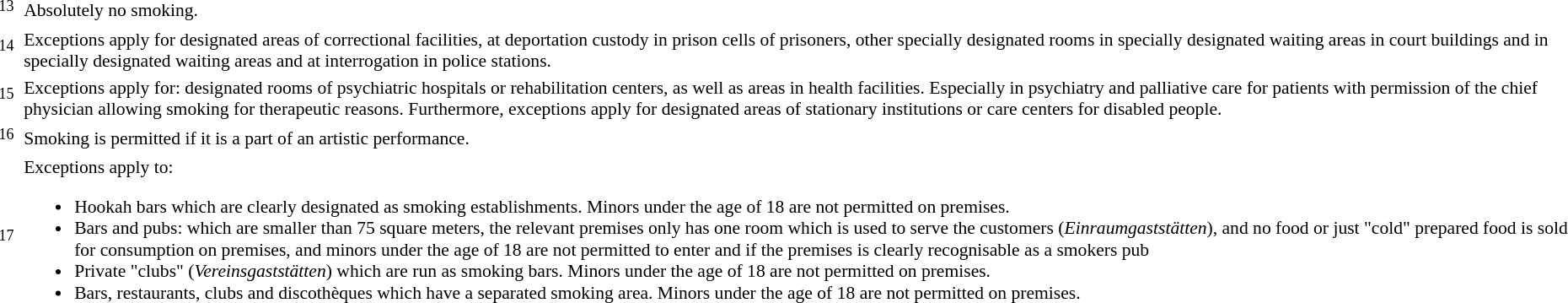<table class="toptextcells" style="font-size: 90%;">
<tr>
<td style="text-align: right; padding-right: 0.33em"><sup>13</sup></td>
<td>Absolutely no smoking.</td>
</tr>
<tr>
<td style="text-align: right; padding-right: 0.33em"><sup>14</sup></td>
<td>Exceptions apply for designated areas of correctional facilities, at deportation custody in prison cells of prisoners, other specially designated rooms in specially designated waiting areas in court buildings and in specially designated waiting areas and at interrogation in police stations.</td>
</tr>
<tr>
<td style="text-align: right; padding-right: 0.33em"><sup>15</sup></td>
<td>Exceptions apply for: designated rooms of psychiatric hospitals or rehabilitation centers, as well as areas in health facilities. Especially in psychiatry and palliative care for patients with permission of the chief physician allowing smoking for therapeutic reasons. Furthermore, exceptions apply for designated areas of stationary institutions or care centers for disabled people.</td>
</tr>
<tr>
<td style="text-align: right; padding-right: 0.33em"><sup>16</sup></td>
<td>Smoking is permitted if it is a part of an artistic performance.</td>
</tr>
<tr>
<td style="text-align: right; padding-right: 0.33em"><sup>17</sup></td>
<td>Exceptions apply to:<br><ul><li>Hookah bars which are clearly designated as smoking establishments. Minors under the age of 18 are not permitted on premises.</li><li>Bars and pubs: which are smaller than 75 square meters, the relevant premises only has one room which is used to serve the customers (<em>Einraumgaststätten</em>), and no food or just "cold" prepared food is sold for consumption on premises, and minors under the age of 18 are not permitted to enter and if the premises is clearly recognisable as a smokers pub</li><li>Private "clubs" (<em>Vereinsgaststätten</em>) which are run as smoking bars. Minors under the age of 18 are not permitted on premises.</li><li>Bars, restaurants, clubs and discothèques which have a separated smoking area. Minors under the age of 18 are not permitted on premises.</li></ul></td>
</tr>
</table>
